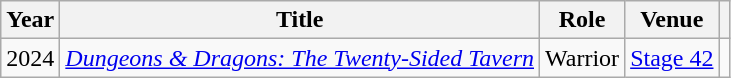<table class="wikitable sortable">
<tr>
<th>Year</th>
<th>Title</th>
<th>Role</th>
<th>Venue</th>
<th class="unsortable"></th>
</tr>
<tr>
<td>2024</td>
<td><em><a href='#'>Dungeons & Dragons: The Twenty-Sided Tavern</a></em></td>
<td>Warrior</td>
<td><a href='#'>Stage 42</a></td>
<td></td>
</tr>
</table>
